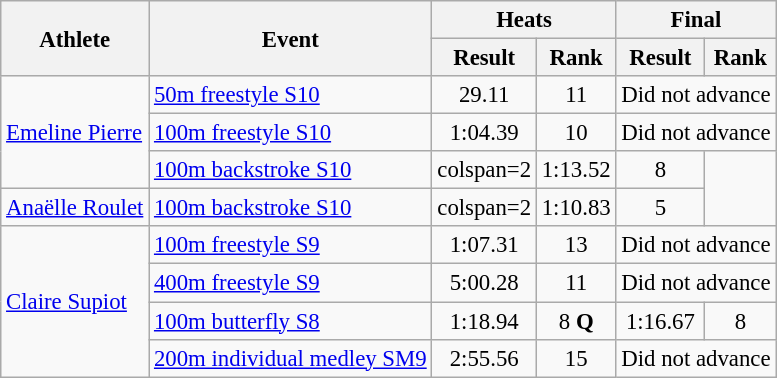<table class=wikitable style="font-size:95%">
<tr>
<th rowspan="2">Athlete</th>
<th rowspan="2">Event</th>
<th colspan="2">Heats</th>
<th colspan="2">Final</th>
</tr>
<tr>
<th>Result</th>
<th>Rank</th>
<th>Result</th>
<th>Rank</th>
</tr>
<tr align=center>
<td align=left rowspan=3><a href='#'>Emeline Pierre</a></td>
<td align=left><a href='#'>50m freestyle S10</a></td>
<td>29.11</td>
<td>11</td>
<td colspan=2>Did not advance</td>
</tr>
<tr align=center>
<td align=left><a href='#'>100m freestyle S10</a></td>
<td>1:04.39</td>
<td>10</td>
<td colspan=2>Did not advance</td>
</tr>
<tr align=center>
<td align=left><a href='#'>100m backstroke S10</a></td>
<td>colspan=2 </td>
<td>1:13.52</td>
<td>8</td>
</tr>
<tr align=center>
<td align=left><a href='#'>Anaëlle Roulet</a></td>
<td align=left><a href='#'>100m backstroke S10</a></td>
<td>colspan=2 </td>
<td>1:10.83</td>
<td>5</td>
</tr>
<tr align=center>
<td align=left rowspan=4><a href='#'>Claire Supiot</a></td>
<td align=left><a href='#'>100m freestyle S9</a></td>
<td>1:07.31</td>
<td>13</td>
<td colspan=2>Did not advance</td>
</tr>
<tr align=center>
<td align=left><a href='#'>400m freestyle S9</a></td>
<td>5:00.28</td>
<td>11</td>
<td colspan=2>Did not advance</td>
</tr>
<tr align=center>
<td align=left><a href='#'>100m butterfly S8</a></td>
<td>1:18.94</td>
<td>8 <strong>Q</strong></td>
<td>1:16.67</td>
<td>8</td>
</tr>
<tr align=center>
<td align=left><a href='#'>200m individual medley SM9</a></td>
<td>2:55.56</td>
<td>15</td>
<td colspan=2>Did not advance</td>
</tr>
</table>
